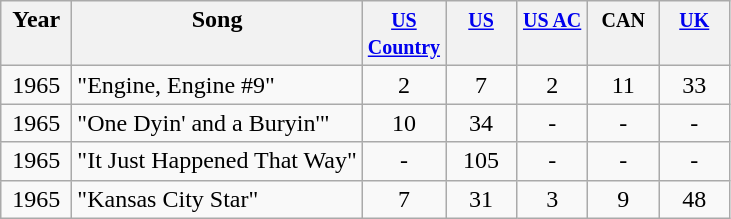<table class="wikitable">
<tr>
<th align="center" valign="top" width="40">Year</th>
<th align="left" valign="top">Song</th>
<th align="center" valign="top" width="40"><small><a href='#'>US Country</a> </small></th>
<th align="center" valign="top" width="40"><small><a href='#'>US</a></small></th>
<th align="center" valign="top" width="40"><small><a href='#'>US AC</a> </small></th>
<th align="center" valign="top" width="40"><small>CAN</small></th>
<th align="center" valign="top" width="40"><small><a href='#'>UK</a> </small></th>
</tr>
<tr>
<td align="center" valign="top">1965</td>
<td align="left" valign="top">"Engine, Engine #9"</td>
<td align="center" valign="top">2</td>
<td align="center" valign="top">7</td>
<td align="center" valign="top">2</td>
<td align="center" valign="top">11</td>
<td align="center" valign="top">33</td>
</tr>
<tr>
<td align="center" valign="top">1965</td>
<td align="left" valign="top">"One Dyin' and a Buryin'"</td>
<td align="center" valign="top">10</td>
<td align="center" valign="top">34</td>
<td align="center" valign="top">-</td>
<td align="center" valign="top">-</td>
<td align="center" valign="top">-</td>
</tr>
<tr>
<td align="center" valign="top">1965</td>
<td align="left" valign="top">"It Just Happened That Way"</td>
<td align="center" valign="top">-</td>
<td align="center" valign="top">105</td>
<td align="center" valign="top">-</td>
<td align="center" valign="top">-</td>
<td align="center" valign="top">-</td>
</tr>
<tr>
<td align="center" valign="top">1965</td>
<td align="left" valign="top">"Kansas City Star"</td>
<td align="center" valign="top">7</td>
<td align="center" valign="top">31</td>
<td align="center" valign="top">3</td>
<td align="center" valign="top">9</td>
<td align="center" valign="top">48</td>
</tr>
</table>
